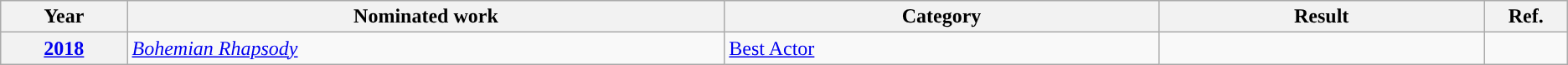<table class="wikitable">
<tr>
<th width=2%>Year</th>
<th width=11%>Nominated work</th>
<th width=8%>Category</th>
<th width=6%>Result</th>
<th width=1%>Ref.</th>
</tr>
<tr>
<th scope=row><a href='#'>2018</a></th>
<td><em><a href='#'>Bohemian Rhapsody</a></em></td>
<td><a href='#'>Best Actor</a></td>
<td></td>
<td style="text-align:center;"></td>
</tr>
</table>
